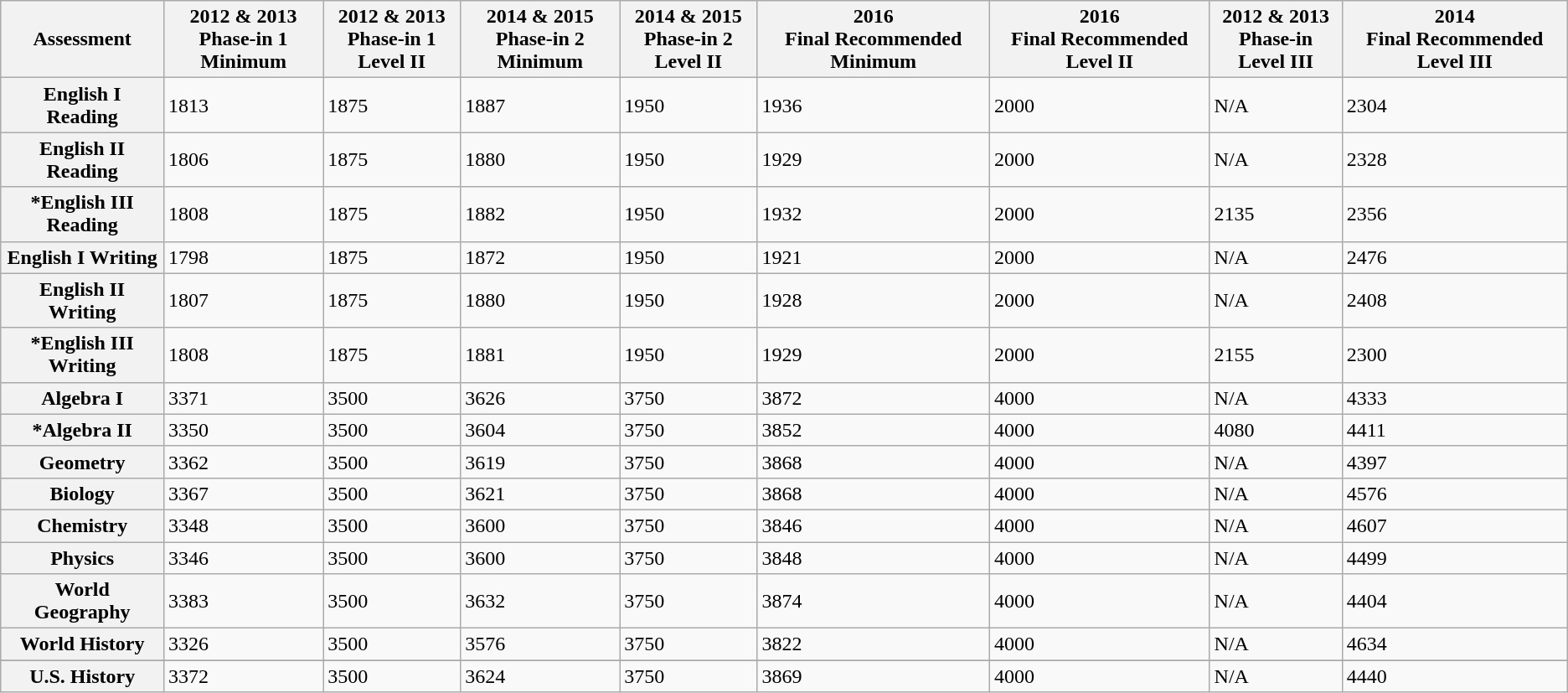<table class="wikitable">
<tr>
<th>Assessment</th>
<th>2012 & 2013<br>Phase-in 1
Minimum</th>
<th>2012 & 2013<br>Phase-in 1
Level II</th>
<th>2014 & 2015<br>Phase-in 2
Minimum</th>
<th>2014 & 2015<br>Phase-in 2
Level II</th>
<th>2016<br>Final Recommended
Minimum</th>
<th>2016<br>Final Recommended
Level II</th>
<th>2012 & 2013<br>Phase-in
Level III</th>
<th>2014<br>Final Recommended
Level III</th>
</tr>
<tr>
<th>English I Reading</th>
<td>1813</td>
<td>1875</td>
<td>1887</td>
<td>1950</td>
<td>1936</td>
<td>2000</td>
<td>N/A</td>
<td>2304</td>
</tr>
<tr>
<th>English II Reading</th>
<td>1806</td>
<td>1875</td>
<td>1880</td>
<td>1950</td>
<td>1929</td>
<td>2000</td>
<td>N/A</td>
<td>2328</td>
</tr>
<tr>
<th>*English III Reading</th>
<td>1808</td>
<td>1875</td>
<td>1882</td>
<td>1950</td>
<td>1932</td>
<td>2000</td>
<td>2135</td>
<td>2356</td>
</tr>
<tr>
<th>English I Writing</th>
<td>1798</td>
<td>1875</td>
<td>1872</td>
<td>1950</td>
<td>1921</td>
<td>2000</td>
<td>N/A</td>
<td>2476</td>
</tr>
<tr>
<th>English II Writing</th>
<td>1807</td>
<td>1875</td>
<td>1880</td>
<td>1950</td>
<td>1928</td>
<td>2000</td>
<td>N/A</td>
<td>2408</td>
</tr>
<tr>
<th>*English III Writing</th>
<td>1808</td>
<td>1875</td>
<td>1881</td>
<td>1950</td>
<td>1929</td>
<td>2000</td>
<td>2155</td>
<td>2300</td>
</tr>
<tr>
<th>Algebra I</th>
<td>3371</td>
<td>3500</td>
<td>3626</td>
<td>3750</td>
<td>3872</td>
<td>4000</td>
<td>N/A</td>
<td>4333</td>
</tr>
<tr>
<th>*Algebra II</th>
<td>3350</td>
<td>3500</td>
<td>3604</td>
<td>3750</td>
<td>3852</td>
<td>4000</td>
<td>4080</td>
<td>4411</td>
</tr>
<tr>
<th>Geometry</th>
<td>3362</td>
<td>3500</td>
<td>3619</td>
<td>3750</td>
<td>3868</td>
<td>4000</td>
<td>N/A</td>
<td>4397</td>
</tr>
<tr>
<th>Biology</th>
<td>3367</td>
<td>3500</td>
<td>3621</td>
<td>3750</td>
<td>3868</td>
<td>4000</td>
<td>N/A</td>
<td>4576</td>
</tr>
<tr>
<th>Chemistry</th>
<td>3348</td>
<td>3500</td>
<td>3600</td>
<td>3750</td>
<td>3846</td>
<td>4000</td>
<td>N/A</td>
<td>4607</td>
</tr>
<tr>
<th>Physics</th>
<td>3346</td>
<td>3500</td>
<td>3600</td>
<td>3750</td>
<td>3848</td>
<td>4000</td>
<td>N/A</td>
<td>4499</td>
</tr>
<tr>
<th>World Geography</th>
<td>3383</td>
<td>3500</td>
<td>3632</td>
<td>3750</td>
<td>3874</td>
<td>4000</td>
<td>N/A</td>
<td>4404</td>
</tr>
<tr>
<th>World History</th>
<td>3326</td>
<td>3500</td>
<td>3576</td>
<td>3750</td>
<td>3822</td>
<td>4000</td>
<td>N/A</td>
<td>4634</td>
</tr>
<tr>
</tr>
<tr>
<th>U.S. History</th>
<td>3372</td>
<td>3500</td>
<td>3624</td>
<td>3750</td>
<td>3869</td>
<td>4000</td>
<td>N/A</td>
<td>4440</td>
</tr>
</table>
